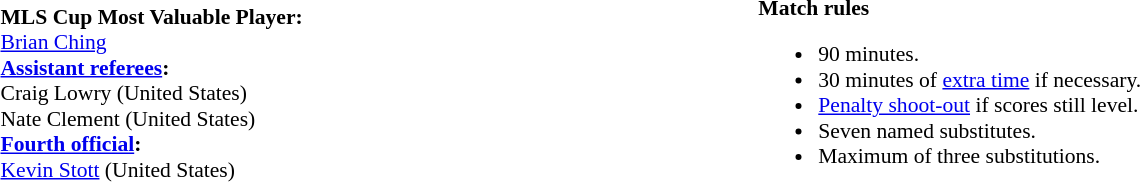<table width=100% style="font-size:90%">
<tr>
<td><br><strong>MLS Cup Most Valuable Player:</strong>
<br> <a href='#'>Brian Ching</a><br><strong><a href='#'>Assistant referees</a>:</strong>
<br>Craig Lowry (United States)
<br>Nate Clement (United States)
<br><strong><a href='#'>Fourth official</a>:</strong>
<br><a href='#'>Kevin Stott</a> (United States)</td>
<td style="width:60%; vertical-align:top;"><br><strong>Match rules</strong><ul><li>90 minutes.</li><li>30 minutes of <a href='#'>extra time</a> if necessary.</li><li><a href='#'>Penalty shoot-out</a> if scores still level.</li><li>Seven named substitutes.</li><li>Maximum of three substitutions.</li></ul></td>
</tr>
</table>
